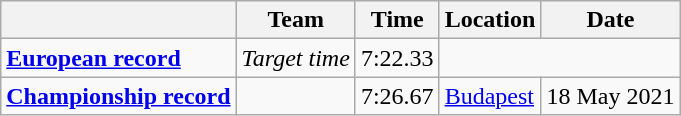<table class=wikitable>
<tr>
<th></th>
<th>Team</th>
<th>Time</th>
<th>Location</th>
<th>Date</th>
</tr>
<tr>
<td><strong><a href='#'>European record</a></strong></td>
<td><em>Target time</em></td>
<td>7:22.33</td>
<td colspan=2></td>
</tr>
<tr>
<td><strong><a href='#'>Championship record</a></strong></td>
<td></td>
<td>7:26.67</td>
<td><a href='#'>Budapest</a></td>
<td>18 May 2021</td>
</tr>
</table>
